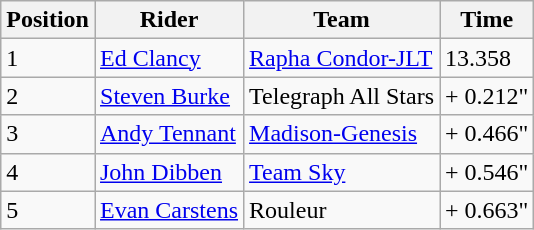<table class="wikitable">
<tr>
<th>Position</th>
<th>Rider</th>
<th>Team</th>
<th>Time</th>
</tr>
<tr>
<td>1</td>
<td><a href='#'>Ed Clancy</a></td>
<td><a href='#'>Rapha Condor-JLT</a></td>
<td>13.358</td>
</tr>
<tr>
<td>2</td>
<td><a href='#'>Steven Burke</a></td>
<td>Telegraph All Stars</td>
<td>+ 0.212"</td>
</tr>
<tr>
<td>3</td>
<td><a href='#'>Andy Tennant</a></td>
<td><a href='#'>Madison-Genesis</a></td>
<td>+ 0.466"</td>
</tr>
<tr>
<td>4</td>
<td><a href='#'>John Dibben</a></td>
<td><a href='#'>Team Sky</a></td>
<td>+ 0.546"</td>
</tr>
<tr>
<td>5</td>
<td><a href='#'>Evan Carstens</a></td>
<td>Rouleur</td>
<td>+ 0.663"</td>
</tr>
</table>
